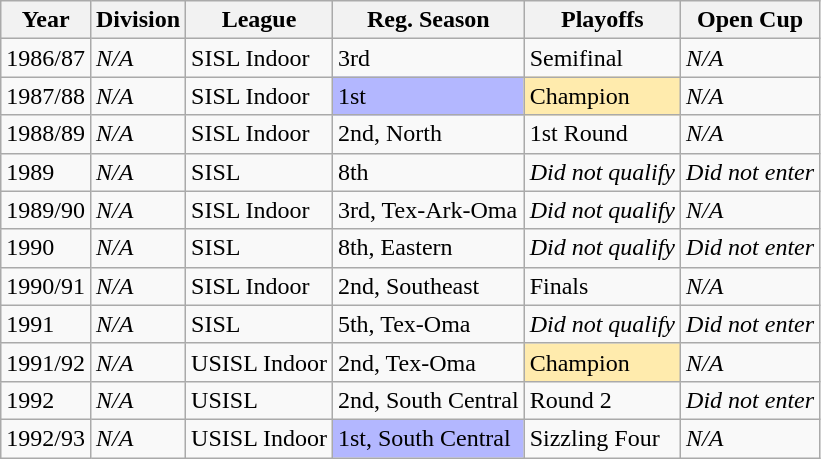<table class="wikitable">
<tr>
<th>Year</th>
<th>Division</th>
<th>League</th>
<th>Reg. Season</th>
<th>Playoffs</th>
<th>Open Cup</th>
</tr>
<tr>
<td>1986/87</td>
<td><em>N/A</em></td>
<td>SISL Indoor</td>
<td>3rd</td>
<td>Semifinal</td>
<td><em>N/A</em></td>
</tr>
<tr>
<td>1987/88</td>
<td><em>N/A</em></td>
<td>SISL Indoor</td>
<td bgcolor="B3B7FF">1st</td>
<td bgcolor="FFEBAD">Champion</td>
<td><em>N/A</em></td>
</tr>
<tr>
<td>1988/89</td>
<td><em>N/A</em></td>
<td>SISL Indoor</td>
<td>2nd, North</td>
<td>1st Round</td>
<td><em>N/A</em></td>
</tr>
<tr>
<td>1989</td>
<td><em>N/A</em></td>
<td>SISL</td>
<td>8th</td>
<td><em>Did not qualify</em></td>
<td><em>Did not enter</em></td>
</tr>
<tr>
<td>1989/90</td>
<td><em>N/A</em></td>
<td>SISL Indoor</td>
<td>3rd, Tex-Ark-Oma</td>
<td><em>Did not qualify</em></td>
<td><em>N/A</em></td>
</tr>
<tr>
<td>1990</td>
<td><em>N/A</em></td>
<td>SISL</td>
<td>8th, Eastern</td>
<td><em>Did not qualify</em></td>
<td><em>Did not enter</em></td>
</tr>
<tr>
<td>1990/91</td>
<td><em>N/A</em></td>
<td>SISL Indoor</td>
<td>2nd, Southeast</td>
<td>Finals</td>
<td><em>N/A</em></td>
</tr>
<tr>
<td>1991</td>
<td><em>N/A</em></td>
<td>SISL</td>
<td>5th, Tex-Oma</td>
<td><em>Did not qualify</em></td>
<td><em>Did not enter</em></td>
</tr>
<tr>
<td>1991/92</td>
<td><em>N/A</em></td>
<td>USISL Indoor</td>
<td>2nd, Tex-Oma</td>
<td bgcolor="FFEBAD">Champion</td>
<td><em>N/A</em></td>
</tr>
<tr>
<td>1992</td>
<td><em>N/A</em></td>
<td>USISL</td>
<td>2nd, South Central</td>
<td>Round 2</td>
<td><em>Did not enter</em></td>
</tr>
<tr>
<td>1992/93</td>
<td><em>N/A</em></td>
<td>USISL Indoor</td>
<td bgcolor="B3B7FF">1st, South Central</td>
<td>Sizzling Four</td>
<td><em>N/A</em></td>
</tr>
</table>
